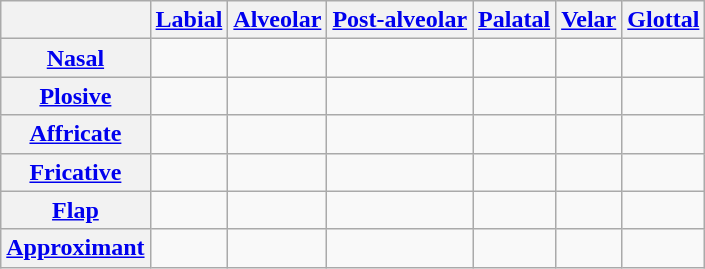<table class="wikitable" style="text-align:center">
<tr>
<th></th>
<th><a href='#'>Labial</a></th>
<th><a href='#'>Alveolar</a></th>
<th><a href='#'>Post-alveolar</a></th>
<th><a href='#'>Palatal</a></th>
<th><a href='#'>Velar</a></th>
<th><a href='#'>Glottal</a></th>
</tr>
<tr>
<th><a href='#'>Nasal</a></th>
<td></td>
<td></td>
<td></td>
<td></td>
<td></td>
<td></td>
</tr>
<tr>
<th><a href='#'>Plosive</a></th>
<td></td>
<td></td>
<td></td>
<td></td>
<td></td>
<td></td>
</tr>
<tr>
<th><a href='#'>Affricate</a></th>
<td></td>
<td></td>
<td></td>
<td></td>
<td></td>
<td></td>
</tr>
<tr>
<th><a href='#'>Fricative</a></th>
<td></td>
<td></td>
<td></td>
<td></td>
<td></td>
<td></td>
</tr>
<tr>
<th><a href='#'>Flap</a></th>
<td></td>
<td></td>
<td></td>
<td></td>
<td></td>
<td></td>
</tr>
<tr>
<th><a href='#'>Approximant</a></th>
<td></td>
<td></td>
<td></td>
<td></td>
<td></td>
<td></td>
</tr>
</table>
